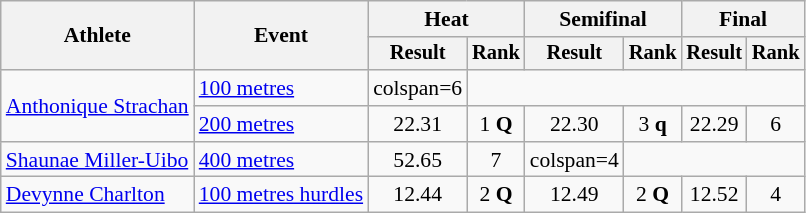<table class="wikitable" style="font-size:90%">
<tr>
<th rowspan="2">Athlete</th>
<th rowspan="2">Event</th>
<th colspan="2">Heat</th>
<th colspan="2">Semifinal</th>
<th colspan="2">Final</th>
</tr>
<tr style="font-size:95%">
<th>Result</th>
<th>Rank</th>
<th>Result</th>
<th>Rank</th>
<th>Result</th>
<th>Rank</th>
</tr>
<tr align=center>
<td rowspan=2 align=left><a href='#'>Anthonique Strachan</a></td>
<td align=left><a href='#'>100 metres</a></td>
<td>colspan=6 </td>
</tr>
<tr align=center>
<td align=left><a href='#'>200 metres</a></td>
<td>22.31</td>
<td>1 <strong>Q</strong></td>
<td>22.30</td>
<td>3 <strong>q</strong></td>
<td>22.29</td>
<td>6</td>
</tr>
<tr align=center>
<td align=left><a href='#'>Shaunae Miller-Uibo</a></td>
<td align=left><a href='#'>400 metres</a></td>
<td>52.65 </td>
<td>7</td>
<td>colspan=4 </td>
</tr>
<tr align=center>
<td align=left><a href='#'>Devynne Charlton</a></td>
<td align=left><a href='#'>100 metres hurdles</a></td>
<td>12.44 </td>
<td>2 <strong>Q</strong></td>
<td>12.49</td>
<td>2 <strong>Q</strong></td>
<td>12.52</td>
<td>4</td>
</tr>
</table>
